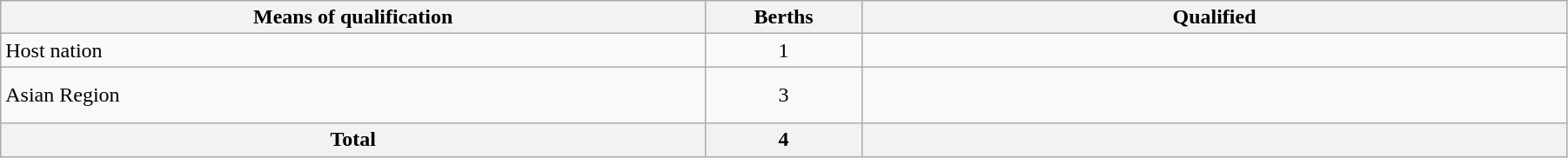<table class="wikitable" style="width:95%;">
<tr>
<th width=45%>Means of qualification</th>
<th width=10%>Berths</th>
<th width=45%>Qualified</th>
</tr>
<tr>
<td>Host nation</td>
<td align=center>1</td>
<td></td>
</tr>
<tr>
<td>Asian Region</td>
<td align=center>3</td>
<td><br><br></td>
</tr>
<tr>
<th>Total</th>
<th>4</th>
<th></th>
</tr>
</table>
